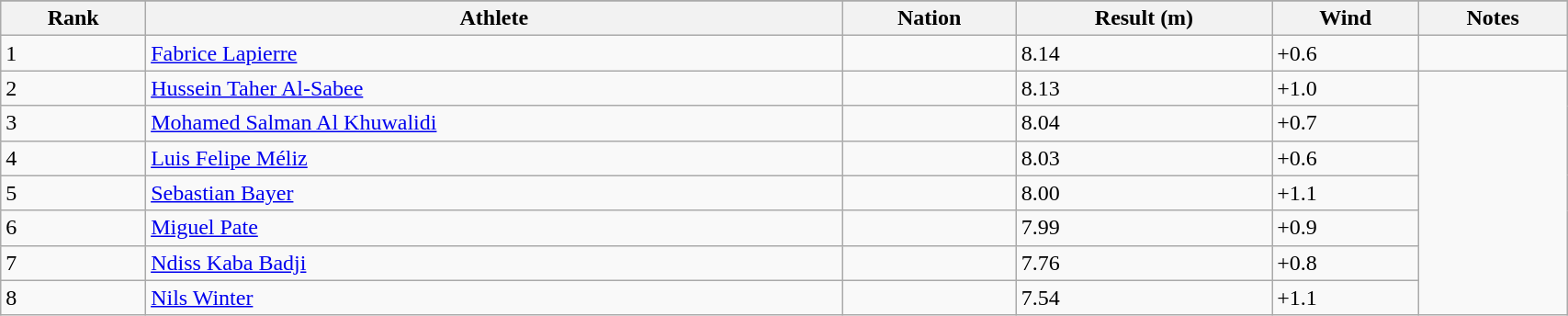<table class="wikitable" width=90%>
<tr>
</tr>
<tr>
<th>Rank</th>
<th>Athlete</th>
<th>Nation</th>
<th>Result (m)</th>
<th>Wind</th>
<th>Notes</th>
</tr>
<tr>
<td>1</td>
<td><a href='#'>Fabrice Lapierre</a></td>
<td></td>
<td>8.14</td>
<td>+0.6</td>
<td></td>
</tr>
<tr>
<td>2</td>
<td><a href='#'>Hussein Taher Al-Sabee</a></td>
<td></td>
<td>8.13</td>
<td>+1.0</td>
</tr>
<tr>
<td>3</td>
<td><a href='#'>Mohamed Salman Al Khuwalidi</a></td>
<td></td>
<td>8.04</td>
<td>+0.7</td>
</tr>
<tr>
<td>4</td>
<td><a href='#'>Luis Felipe Méliz</a></td>
<td></td>
<td>8.03</td>
<td>+0.6</td>
</tr>
<tr>
<td>5</td>
<td><a href='#'>Sebastian Bayer</a></td>
<td></td>
<td>8.00</td>
<td>+1.1</td>
</tr>
<tr>
<td>6</td>
<td><a href='#'>Miguel Pate</a></td>
<td></td>
<td>7.99</td>
<td>+0.9</td>
</tr>
<tr>
<td>7</td>
<td><a href='#'>Ndiss Kaba Badji</a></td>
<td></td>
<td>7.76</td>
<td>+0.8</td>
</tr>
<tr>
<td>8</td>
<td><a href='#'>Nils Winter</a></td>
<td></td>
<td>7.54</td>
<td>+1.1</td>
</tr>
</table>
